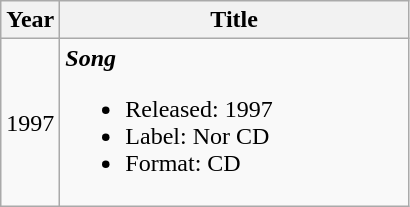<table class="wikitable">
<tr>
<th>Year</th>
<th style="width:225px;">Title</th>
</tr>
<tr>
<td>1997</td>
<td><strong><em>Song</em></strong><br><ul><li>Released: 1997</li><li>Label: Nor CD </li><li>Format: CD</li></ul></td>
</tr>
</table>
